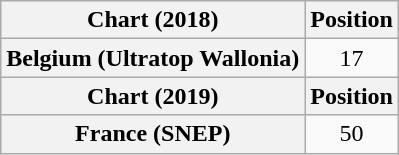<table class="wikitable plainrowheaders" style="text-align:center">
<tr>
<th scope="col">Chart (2018)</th>
<th scope="col">Position</th>
</tr>
<tr>
<th scope="row">Belgium (Ultratop Wallonia)</th>
<td>17</td>
</tr>
<tr>
<th scope="col">Chart (2019)</th>
<th scope="col">Position</th>
</tr>
<tr>
<th scope="row">France (SNEP)</th>
<td>50</td>
</tr>
</table>
